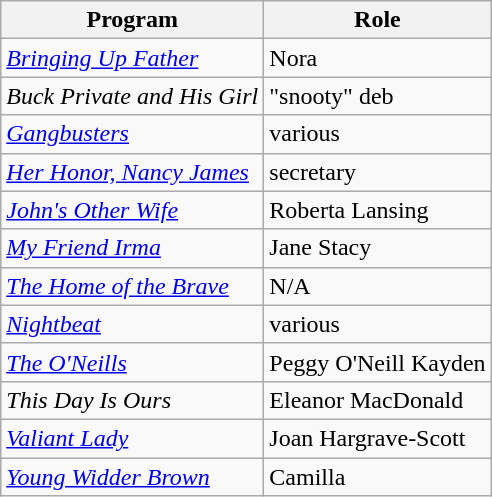<table class="wikitable">
<tr>
<th>Program</th>
<th>Role</th>
</tr>
<tr>
<td><em><a href='#'>Bringing Up Father</a></em></td>
<td>Nora </td>
</tr>
<tr>
<td><em>Buck Private and His Girl</em></td>
<td>"snooty" deb</td>
</tr>
<tr>
<td><em><a href='#'>Gangbusters</a></em></td>
<td>various</td>
</tr>
<tr>
<td><em><a href='#'>Her Honor, Nancy James</a></em></td>
<td>secretary</td>
</tr>
<tr>
<td><em><a href='#'>John's Other Wife</a></em></td>
<td>Roberta Lansing</td>
</tr>
<tr>
<td><em><a href='#'>My Friend Irma</a></em></td>
<td>Jane Stacy </td>
</tr>
<tr>
<td><em><a href='#'>The Home of the Brave</a></em></td>
<td>N/A</td>
</tr>
<tr>
<td><em><a href='#'>Nightbeat</a></em></td>
<td>various</td>
</tr>
<tr>
<td><em><a href='#'>The O'Neills</a></em></td>
<td>Peggy O'Neill Kayden</td>
</tr>
<tr>
<td><em>This Day Is Ours</em></td>
<td>Eleanor MacDonald</td>
</tr>
<tr>
<td><em><a href='#'>Valiant Lady</a></em></td>
<td>Joan Hargrave-Scott</td>
</tr>
<tr>
<td><em><a href='#'>Young Widder Brown</a></em></td>
<td>Camilla </td>
</tr>
</table>
